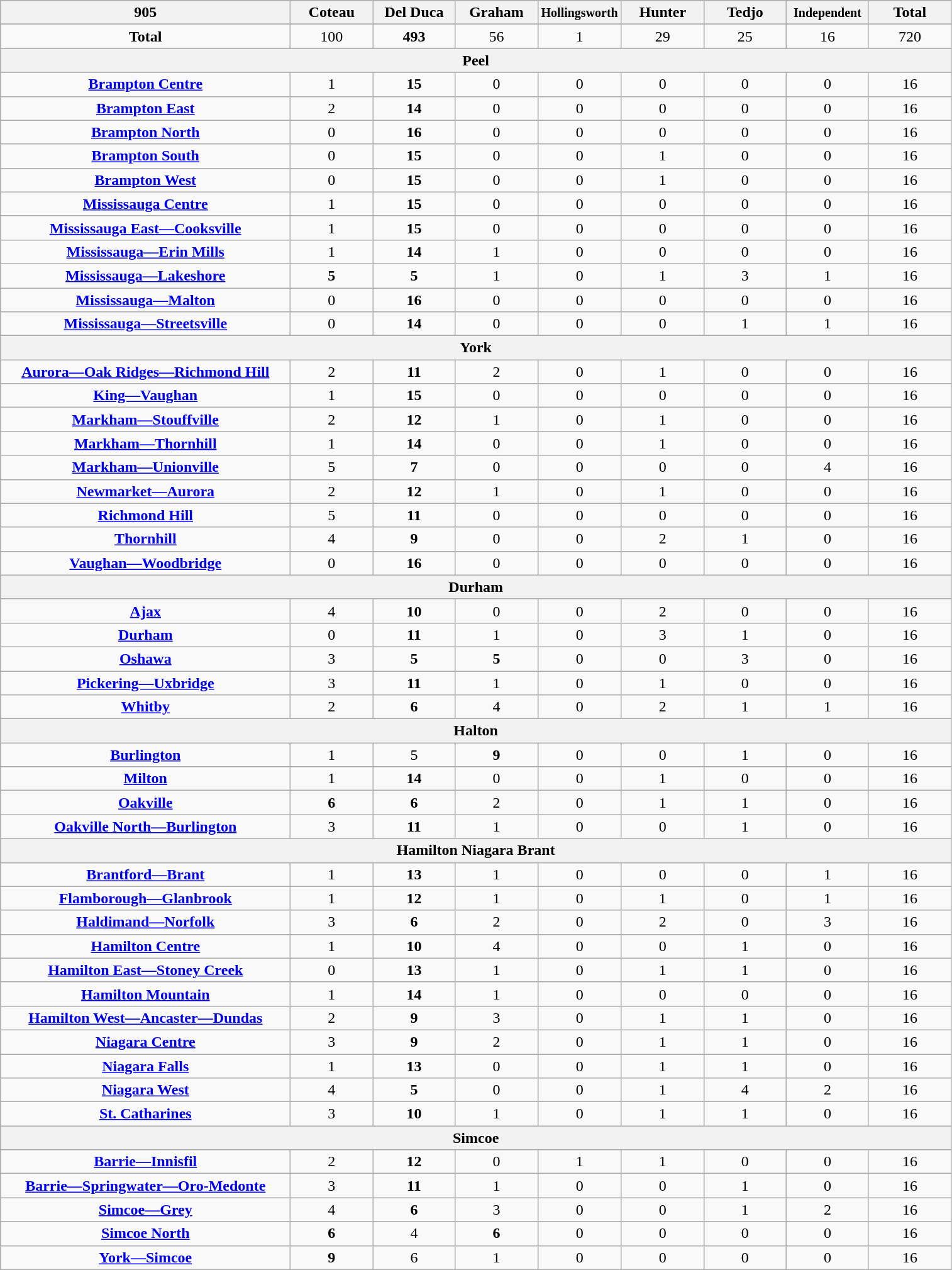<table class="wikitable mw-collapsible mw-collapsed">
<tr>
<th style="width:300px;">905</th>
<th style="width:80px;">Coteau</th>
<th style="width:80px;">Del Duca</th>
<th style="width:80px;">Graham</th>
<th style="width:80px;"><small>Hollingsworth</small></th>
<th style="width:80px;">Hunter</th>
<th style="width:80px;">Tedjo</th>
<th style="width:80px;"><small>Independent</small></th>
<th style="width:80px;">Total</th>
</tr>
<tr>
</tr>
<tr>
</tr>
<tr style="text-align:center;">
<td><strong>Total</strong></td>
<td>100</td>
<td><strong>493</strong></td>
<td>56</td>
<td>1</td>
<td>29</td>
<td>25</td>
<td>16</td>
<td>720</td>
</tr>
<tr>
<th colspan = "9">Peel</th>
</tr>
<tr>
</tr>
<tr style="text-align:center;">
<td><strong><a href='#'>Brampton Centre</a></strong></td>
<td>1</td>
<td><strong>15</strong></td>
<td>0</td>
<td>0</td>
<td>0</td>
<td>0</td>
<td>0</td>
<td>16</td>
</tr>
<tr style="text-align:center;">
<td><strong><a href='#'>Brampton East</a></strong></td>
<td>2</td>
<td><strong>14</strong></td>
<td>0</td>
<td>0</td>
<td>0</td>
<td>0</td>
<td>0</td>
<td>16</td>
</tr>
<tr style="text-align:center;">
<td><strong><a href='#'>Brampton North</a></strong></td>
<td>0</td>
<td><strong>16</strong></td>
<td>0</td>
<td>0</td>
<td>0</td>
<td>0</td>
<td>0</td>
<td>16</td>
</tr>
<tr style="text-align:center;">
<td><strong><a href='#'>Brampton South</a></strong></td>
<td>0</td>
<td><strong>15</strong></td>
<td>0</td>
<td>0</td>
<td>1</td>
<td>0</td>
<td>0</td>
<td>16</td>
</tr>
<tr style="text-align:center;">
<td><strong><a href='#'>Brampton West</a></strong></td>
<td>0</td>
<td><strong>15</strong></td>
<td>0</td>
<td>0</td>
<td>1</td>
<td>0</td>
<td>0</td>
<td>16</td>
</tr>
<tr style="text-align:center;">
<td><strong><a href='#'>Mississauga Centre</a></strong></td>
<td>1</td>
<td><strong>15</strong></td>
<td>0</td>
<td>0</td>
<td>0</td>
<td>0</td>
<td>0</td>
<td>16</td>
</tr>
<tr style="text-align:center;">
<td><strong><a href='#'>Mississauga East—Cooksville</a></strong></td>
<td>1</td>
<td><strong>15</strong></td>
<td>0</td>
<td>0</td>
<td>0</td>
<td>0</td>
<td>0</td>
<td>16</td>
</tr>
<tr style="text-align:center;">
<td><strong><a href='#'>Mississauga—Erin Mills</a></strong></td>
<td>1</td>
<td><strong>14</strong></td>
<td>1</td>
<td>0</td>
<td>0</td>
<td>0</td>
<td>0</td>
<td>16</td>
</tr>
<tr style="text-align:center;">
<td><strong><a href='#'>Mississauga—Lakeshore</a></strong></td>
<td><strong>5</strong></td>
<td><strong>5</strong></td>
<td>1</td>
<td>0</td>
<td>1</td>
<td>3</td>
<td>1</td>
<td>16</td>
</tr>
<tr style="text-align:center;">
<td><strong><a href='#'>Mississauga—Malton</a></strong></td>
<td>0</td>
<td><strong>16</strong></td>
<td>0</td>
<td>0</td>
<td>0</td>
<td>0</td>
<td>0</td>
<td>16</td>
</tr>
<tr style="text-align:center;">
<td><strong><a href='#'>Mississauga—Streetsville</a></strong></td>
<td>0</td>
<td><strong>14</strong></td>
<td>0</td>
<td>0</td>
<td>0</td>
<td>1</td>
<td>1</td>
<td>16</td>
</tr>
<tr>
<th colspan = "9">York</th>
</tr>
<tr style="text-align:center;">
<td><strong><a href='#'>Aurora—Oak Ridges—Richmond Hill</a></strong></td>
<td>2</td>
<td><strong>11</strong></td>
<td>2</td>
<td>0</td>
<td>1</td>
<td>0</td>
<td>0</td>
<td>16</td>
</tr>
<tr style="text-align:center;">
<td><strong><a href='#'>King—Vaughan</a></strong></td>
<td>1</td>
<td><strong>15</strong></td>
<td>0</td>
<td>0</td>
<td>0</td>
<td>0</td>
<td>0</td>
<td>16</td>
</tr>
<tr style="text-align:center;">
<td><strong><a href='#'>Markham—Stouffville</a></strong></td>
<td>2</td>
<td><strong>12</strong></td>
<td>1</td>
<td>0</td>
<td>1</td>
<td>0</td>
<td>0</td>
<td>16</td>
</tr>
<tr style="text-align:center;">
<td><strong><a href='#'>Markham—Thornhill</a></strong></td>
<td>1</td>
<td><strong>14</strong></td>
<td>0</td>
<td>0</td>
<td>1</td>
<td>0</td>
<td>0</td>
<td>16</td>
</tr>
<tr style="text-align:center;">
<td><strong><a href='#'>Markham—Unionville</a></strong></td>
<td>5</td>
<td><strong>7</strong></td>
<td>0</td>
<td>0</td>
<td>0</td>
<td>0</td>
<td>4</td>
<td>16</td>
</tr>
<tr style="text-align:center;">
<td><strong><a href='#'>Newmarket—Aurora</a></strong></td>
<td>2</td>
<td><strong>12</strong></td>
<td>1</td>
<td>0</td>
<td>1</td>
<td>0</td>
<td>0</td>
<td>16</td>
</tr>
<tr style="text-align:center;">
<td><strong><a href='#'>Richmond Hill</a></strong></td>
<td>5</td>
<td><strong>11</strong></td>
<td>0</td>
<td>0</td>
<td>0</td>
<td>0</td>
<td>0</td>
<td>16</td>
</tr>
<tr style="text-align:center;">
<td><strong><a href='#'>Thornhill</a></strong></td>
<td>4</td>
<td><strong>9</strong></td>
<td>0</td>
<td>0</td>
<td>2</td>
<td>1</td>
<td>0</td>
<td>16</td>
</tr>
<tr style="text-align:center;">
<td><strong><a href='#'>Vaughan—Woodbridge</a></strong></td>
<td>0</td>
<td><strong>16</strong></td>
<td>0</td>
<td>0</td>
<td>0</td>
<td>0</td>
<td>0</td>
<td>16</td>
</tr>
<tr>
<th colspan = "9">Durham</th>
</tr>
<tr style="text-align:center;">
<td><strong><a href='#'>Ajax</a></strong></td>
<td>4</td>
<td><strong>10</strong></td>
<td>0</td>
<td>0</td>
<td>2</td>
<td>0</td>
<td>0</td>
<td>16</td>
</tr>
<tr style="text-align:center;">
<td><strong><a href='#'>Durham</a></strong></td>
<td>0</td>
<td><strong>11</strong></td>
<td>1</td>
<td>0</td>
<td>3</td>
<td>1</td>
<td>0</td>
<td>16</td>
</tr>
<tr style="text-align:center;">
<td><strong><a href='#'>Oshawa</a></strong></td>
<td>3</td>
<td><strong>5</strong></td>
<td><strong>5</strong></td>
<td>0</td>
<td>0</td>
<td>3</td>
<td>0</td>
<td>16</td>
</tr>
<tr style="text-align:center;">
<td><strong><a href='#'>Pickering—Uxbridge</a></strong></td>
<td>3</td>
<td><strong>11</strong></td>
<td>1</td>
<td>0</td>
<td>1</td>
<td>0</td>
<td>0</td>
<td>16</td>
</tr>
<tr style="text-align:center;">
<td><strong><a href='#'>Whitby</a></strong></td>
<td>2</td>
<td><strong>6</strong></td>
<td>4</td>
<td>0</td>
<td>2</td>
<td>1</td>
<td>1</td>
<td>16</td>
</tr>
<tr>
<th colspan = "9">Halton</th>
</tr>
<tr style="text-align:center;">
<td><strong><a href='#'>Burlington</a></strong></td>
<td>1</td>
<td>5</td>
<td><strong>9</strong></td>
<td>0</td>
<td>0</td>
<td>1</td>
<td>0</td>
<td>16</td>
</tr>
<tr style="text-align:center;">
<td><strong><a href='#'>Milton</a></strong></td>
<td>1</td>
<td><strong>14</strong></td>
<td>0</td>
<td>0</td>
<td>1</td>
<td>0</td>
<td>0</td>
<td>16</td>
</tr>
<tr style="text-align:center;">
<td><strong><a href='#'>Oakville</a></strong></td>
<td><strong>6</strong></td>
<td><strong>6</strong></td>
<td>2</td>
<td>0</td>
<td>1</td>
<td>1</td>
<td>0</td>
<td>16</td>
</tr>
<tr style="text-align:center;">
<td><strong><a href='#'>Oakville North—Burlington</a></strong></td>
<td>3</td>
<td><strong>11</strong></td>
<td>1</td>
<td>0</td>
<td>0</td>
<td>1</td>
<td>0</td>
<td>16</td>
</tr>
<tr>
<th colspan = "9">Hamilton Niagara Brant</th>
</tr>
<tr style="text-align:center;">
<td><strong><a href='#'>Brantford—Brant</a></strong></td>
<td>1</td>
<td><strong>13</strong></td>
<td>1</td>
<td>0</td>
<td>0</td>
<td>0</td>
<td>1</td>
<td>16</td>
</tr>
<tr style="text-align:center;">
<td><strong><a href='#'>Flamborough—Glanbrook</a></strong></td>
<td>1</td>
<td><strong>12</strong></td>
<td>1</td>
<td>0</td>
<td>1</td>
<td>0</td>
<td>1</td>
<td>16</td>
</tr>
<tr style="text-align:center;">
<td><strong><a href='#'>Haldimand—Norfolk</a></strong></td>
<td>3</td>
<td><strong>6</strong></td>
<td>2</td>
<td>0</td>
<td>2</td>
<td>0</td>
<td>3</td>
<td>16</td>
</tr>
<tr style="text-align:center;">
<td><strong><a href='#'>Hamilton Centre</a></strong></td>
<td>1</td>
<td><strong>10</strong></td>
<td>4</td>
<td>0</td>
<td>0</td>
<td>1</td>
<td>0</td>
<td>16</td>
</tr>
<tr style="text-align:center;">
<td><strong><a href='#'>Hamilton East—Stoney Creek</a></strong></td>
<td>0</td>
<td><strong>13</strong></td>
<td>1</td>
<td>0</td>
<td>1</td>
<td>1</td>
<td>0</td>
<td>16</td>
</tr>
<tr style="text-align:center;">
<td><strong><a href='#'>Hamilton Mountain</a></strong></td>
<td>1</td>
<td><strong>14</strong></td>
<td>1</td>
<td>0</td>
<td>0</td>
<td>0</td>
<td>0</td>
<td>16</td>
</tr>
<tr style="text-align:center;">
<td><strong><a href='#'>Hamilton West—Ancaster—Dundas</a></strong></td>
<td>2</td>
<td><strong>9</strong></td>
<td>3</td>
<td>0</td>
<td>1</td>
<td>1</td>
<td>0</td>
<td>16</td>
</tr>
<tr style="text-align:center;">
<td><strong><a href='#'>Niagara Centre</a></strong></td>
<td>3</td>
<td><strong>9</strong></td>
<td>2</td>
<td>0</td>
<td>1</td>
<td>1</td>
<td>0</td>
<td>16</td>
</tr>
<tr style="text-align:center;">
<td><strong><a href='#'>Niagara Falls</a></strong></td>
<td>1</td>
<td><strong>13</strong></td>
<td>0</td>
<td>0</td>
<td>1</td>
<td>1</td>
<td>0</td>
<td>16</td>
</tr>
<tr style="text-align:center;">
<td><strong><a href='#'>Niagara West</a></strong></td>
<td>4</td>
<td><strong>5</strong></td>
<td>0</td>
<td>0</td>
<td>1</td>
<td>4</td>
<td>2</td>
<td>16</td>
</tr>
<tr style="text-align:center;">
<td><strong><a href='#'>St. Catharines</a></strong></td>
<td>3</td>
<td><strong>10</strong></td>
<td>1</td>
<td>0</td>
<td>1</td>
<td>1</td>
<td>0</td>
<td>16</td>
</tr>
<tr>
<th colspan = "9">Simcoe</th>
</tr>
<tr style="text-align:center;">
<td><strong><a href='#'>Barrie—Innisfil</a></strong></td>
<td>2</td>
<td><strong>12</strong></td>
<td>0</td>
<td>1</td>
<td>1</td>
<td>0</td>
<td>0</td>
<td>16</td>
</tr>
<tr style="text-align:center;">
<td><strong><a href='#'>Barrie—Springwater—Oro-Medonte</a></strong></td>
<td>3</td>
<td><strong>11</strong></td>
<td>1</td>
<td>0</td>
<td>0</td>
<td>1</td>
<td>0</td>
<td>16</td>
</tr>
<tr style="text-align:center;">
<td><strong><a href='#'>Simcoe—Grey</a></strong></td>
<td>4</td>
<td><strong>6</strong></td>
<td>3</td>
<td>0</td>
<td>0</td>
<td>1</td>
<td>2</td>
<td>16</td>
</tr>
<tr style="text-align:center;">
<td><strong><a href='#'>Simcoe North</a></strong></td>
<td><strong>6</strong></td>
<td>4</td>
<td><strong>6</strong></td>
<td>0</td>
<td>0</td>
<td>0</td>
<td>0</td>
<td>16</td>
</tr>
<tr style="text-align:center;">
<td><strong><a href='#'>York—Simcoe</a></strong></td>
<td><strong>9</strong></td>
<td>6</td>
<td>1</td>
<td>0</td>
<td>0</td>
<td>0</td>
<td>0</td>
<td>16</td>
</tr>
</table>
